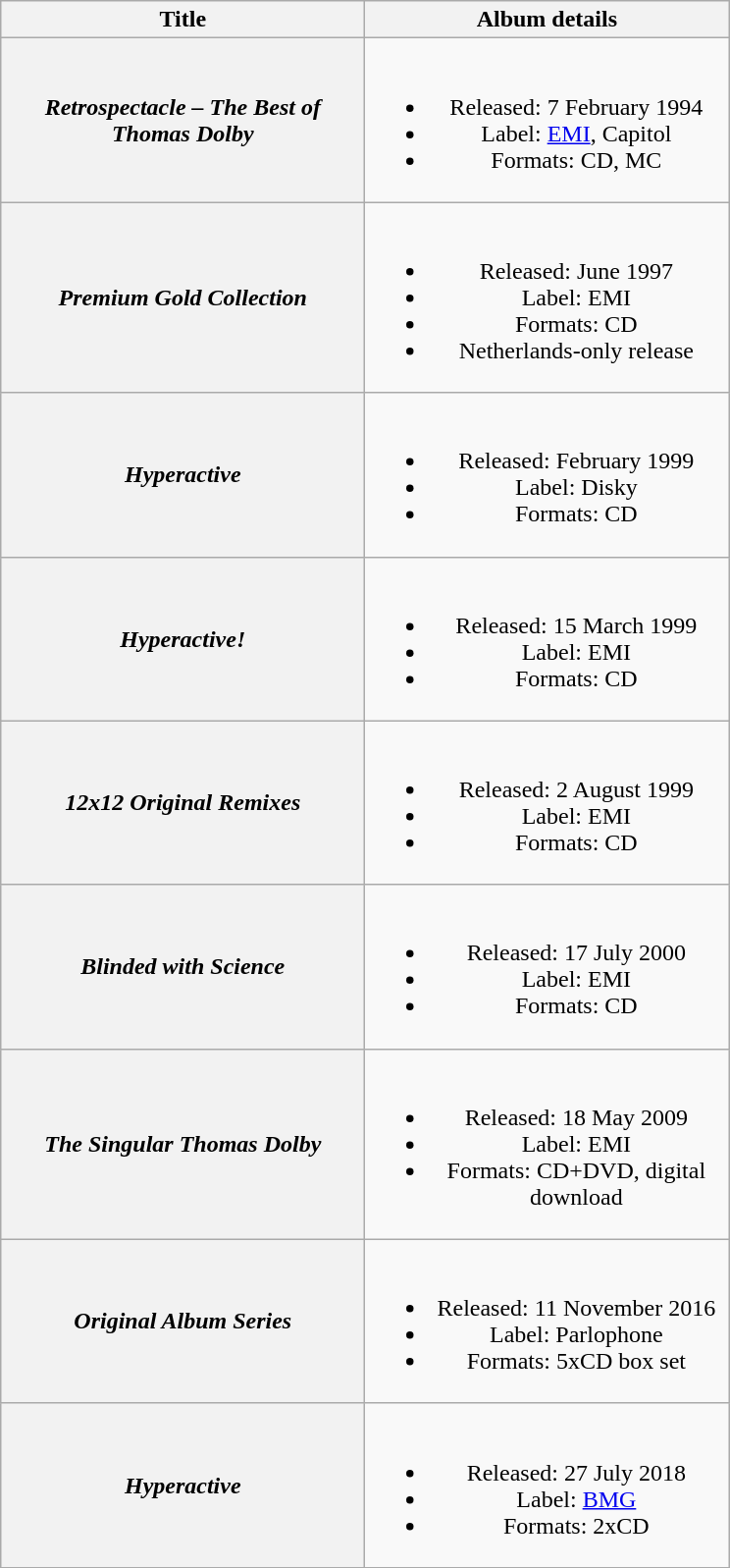<table class="wikitable plainrowheaders" style="text-align:center;">
<tr>
<th scope="col" style="width:15em;">Title</th>
<th scope="col" style="width:15em;">Album details</th>
</tr>
<tr>
<th scope="row"><em>Retrospectacle – The Best of Thomas Dolby</em></th>
<td><br><ul><li>Released: 7 February 1994</li><li>Label: <a href='#'>EMI</a>, Capitol</li><li>Formats: CD, MC</li></ul></td>
</tr>
<tr>
<th scope="row"><em>Premium Gold Collection</em></th>
<td><br><ul><li>Released: June 1997</li><li>Label: EMI</li><li>Formats: CD</li><li>Netherlands-only release</li></ul></td>
</tr>
<tr>
<th scope="row"><em>Hyperactive</em></th>
<td><br><ul><li>Released: February 1999</li><li>Label: Disky</li><li>Formats: CD</li></ul></td>
</tr>
<tr>
<th scope="row"><em>Hyperactive!</em></th>
<td><br><ul><li>Released: 15 March 1999</li><li>Label: EMI</li><li>Formats: CD</li></ul></td>
</tr>
<tr>
<th scope="row"><em>12x12 Original Remixes</em></th>
<td><br><ul><li>Released: 2 August 1999</li><li>Label: EMI</li><li>Formats: CD</li></ul></td>
</tr>
<tr>
<th scope="row"><em>Blinded with Science</em></th>
<td><br><ul><li>Released: 17 July 2000</li><li>Label: EMI</li><li>Formats: CD</li></ul></td>
</tr>
<tr>
<th scope="row"><em>The Singular Thomas Dolby</em></th>
<td><br><ul><li>Released: 18 May 2009</li><li>Label: EMI</li><li>Formats: CD+DVD, digital download</li></ul></td>
</tr>
<tr>
<th scope="row"><em>Original Album Series</em></th>
<td><br><ul><li>Released: 11 November 2016</li><li>Label: Parlophone</li><li>Formats: 5xCD box set</li></ul></td>
</tr>
<tr>
<th scope="row"><em>Hyperactive</em></th>
<td><br><ul><li>Released: 27 July 2018</li><li>Label: <a href='#'>BMG</a></li><li>Formats: 2xCD</li></ul></td>
</tr>
</table>
